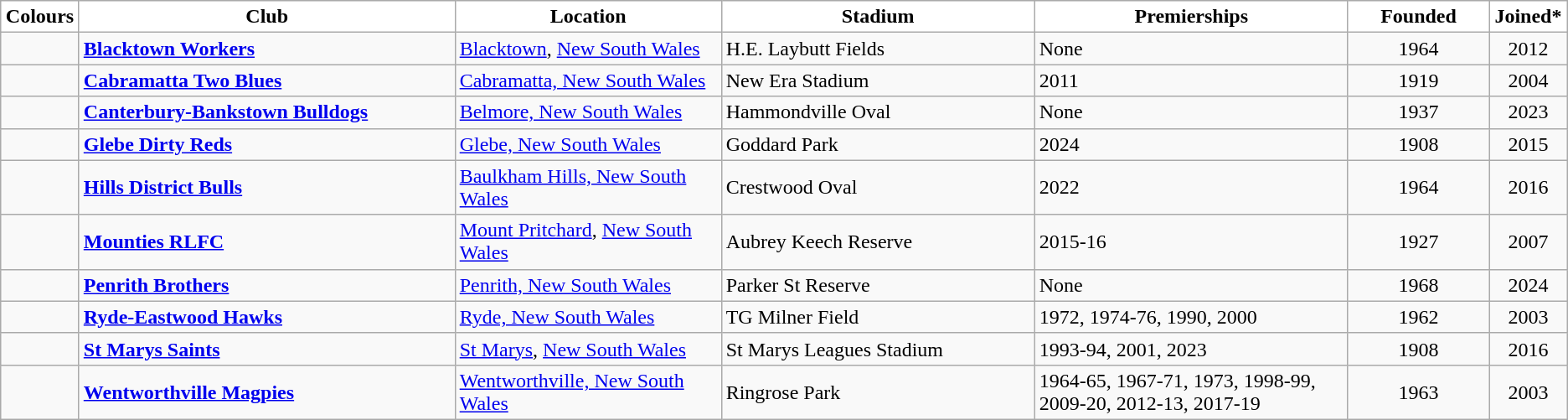<table class="wikitable">
<tr>
<th style="background:white; width:5%">Colours</th>
<th style="background:white; width:24%">Club</th>
<th style="background:white; width:17%">Location</th>
<th style="background:white; width:20%">Stadium</th>
<th style="background:white; width:20%">Premierships</th>
<th style="background:white; width:9%">Founded</th>
<th style="background:white; width:9%">Joined*</th>
</tr>
<tr>
<td align="center"></td>
<td><strong><a href='#'>Blacktown Workers</a></strong></td>
<td><a href='#'>Blacktown</a>, <a href='#'>New South Wales</a></td>
<td>H.E. Laybutt Fields</td>
<td>None</td>
<td align="center">1964</td>
<td align="center">2012</td>
</tr>
<tr>
<td align="center"></td>
<td><strong><a href='#'>Cabramatta Two Blues</a></strong></td>
<td><a href='#'>Cabramatta, New South Wales</a></td>
<td>New Era Stadium</td>
<td>2011</td>
<td align="center">1919</td>
<td align="center">2004</td>
</tr>
<tr>
<td align="center"></td>
<td><strong><a href='#'>Canterbury-Bankstown Bulldogs</a></strong></td>
<td><a href='#'>Belmore, New South Wales</a></td>
<td>Hammondville Oval</td>
<td>None</td>
<td align="center">1937</td>
<td align="center">2023</td>
</tr>
<tr>
<td align="center"></td>
<td><strong><a href='#'>Glebe Dirty Reds</a></strong></td>
<td><a href='#'>Glebe, New South Wales</a></td>
<td>Goddard Park</td>
<td>2024</td>
<td align="center">1908</td>
<td align="center">2015</td>
</tr>
<tr>
<td align="center"></td>
<td><strong><a href='#'>Hills District Bulls</a></strong></td>
<td><a href='#'>Baulkham Hills, New South Wales</a></td>
<td>Crestwood Oval</td>
<td>2022</td>
<td align="center">1964</td>
<td align="center">2016</td>
</tr>
<tr>
<td align="center"></td>
<td><strong><a href='#'>Mounties RLFC</a></strong></td>
<td><a href='#'>Mount Pritchard</a>, <a href='#'>New South Wales</a></td>
<td>Aubrey Keech Reserve</td>
<td>2015-16</td>
<td align="center">1927</td>
<td align="center">2007</td>
</tr>
<tr>
<td align="center"></td>
<td><a href='#'><strong>Penrith Brothers</strong></a></td>
<td><a href='#'>Penrith, New South Wales</a></td>
<td>Parker St Reserve</td>
<td>None</td>
<td align="center">1968</td>
<td align="center">2024</td>
</tr>
<tr>
<td align="center"></td>
<td><strong><a href='#'>Ryde-Eastwood Hawks</a></strong></td>
<td><a href='#'>Ryde, New South Wales</a></td>
<td>TG Milner Field</td>
<td>1972, 1974-76, 1990, 2000</td>
<td align="center">1962</td>
<td align="center">2003</td>
</tr>
<tr>
<td align="center"></td>
<td><strong><a href='#'>St Marys Saints</a></strong></td>
<td><a href='#'>St Marys</a>, <a href='#'>New South Wales</a></td>
<td>St Marys Leagues Stadium</td>
<td>1993-94, 2001, 2023</td>
<td align="center">1908</td>
<td align="center">2016</td>
</tr>
<tr>
<td align="center"></td>
<td><strong><a href='#'>Wentworthville Magpies</a></strong></td>
<td><a href='#'>Wentworthville, New South Wales</a></td>
<td>Ringrose Park</td>
<td>1964-65, 1967-71, 1973, 1998-99, 2009-20, 2012-13, 2017-19</td>
<td align="center">1963</td>
<td align="center">2003</td>
</tr>
</table>
